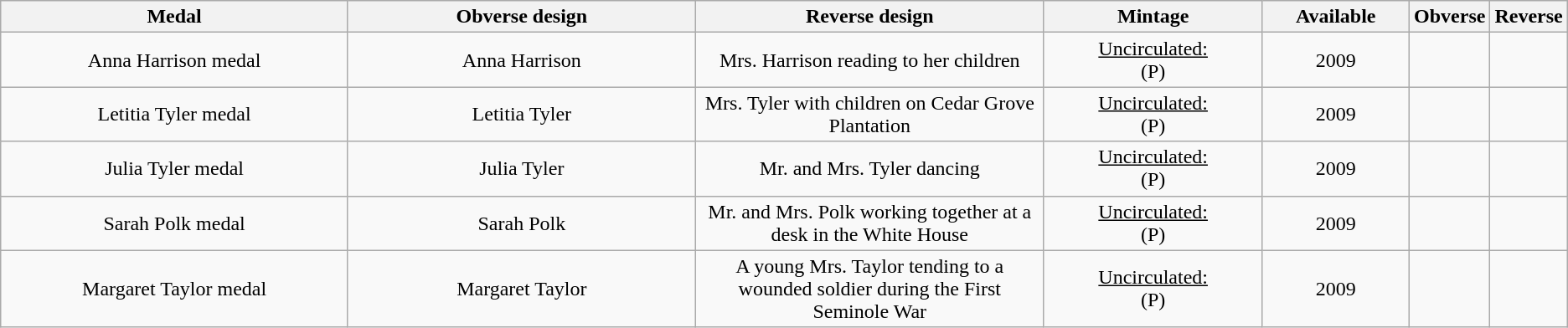<table class="wikitable">
<tr>
<th width="25%">Medal</th>
<th width="25%">Obverse design</th>
<th width="25%">Reverse design</th>
<th width="15%">Mintage</th>
<th width="10%">Available</th>
<th>Obverse</th>
<th>Reverse</th>
</tr>
<tr>
<td align="center">Anna Harrison medal</td>
<td align="center">Anna Harrison</td>
<td align="center">Mrs. Harrison reading to her children</td>
<td align="center"><u>Uncirculated:</u><br> (P)</td>
<td align="center">2009</td>
<td></td>
<td></td>
</tr>
<tr>
<td align="center">Letitia Tyler medal</td>
<td align="center">Letitia Tyler</td>
<td align="center">Mrs. Tyler with children on Cedar Grove Plantation</td>
<td align="center"><u>Uncirculated:</u><br> (P)</td>
<td align="center">2009</td>
<td></td>
<td></td>
</tr>
<tr>
<td align="center">Julia Tyler medal</td>
<td align="center">Julia Tyler</td>
<td align="center">Mr. and Mrs. Tyler dancing</td>
<td align="center"><u>Uncirculated:</u><br> (P)</td>
<td align="center">2009</td>
<td></td>
<td></td>
</tr>
<tr>
<td align="center">Sarah Polk medal</td>
<td align="center">Sarah Polk</td>
<td align="center">Mr. and Mrs. Polk working together at a desk in the White House</td>
<td align="center"><u>Uncirculated:</u><br> (P)</td>
<td align="center">2009</td>
<td></td>
<td></td>
</tr>
<tr>
<td align="center">Margaret Taylor medal</td>
<td align="center">Margaret Taylor</td>
<td align="center">A young Mrs. Taylor tending to a wounded soldier during the First Seminole War</td>
<td align="center"><u>Uncirculated:</u><br> (P)</td>
<td align="center">2009</td>
<td></td>
<td></td>
</tr>
</table>
